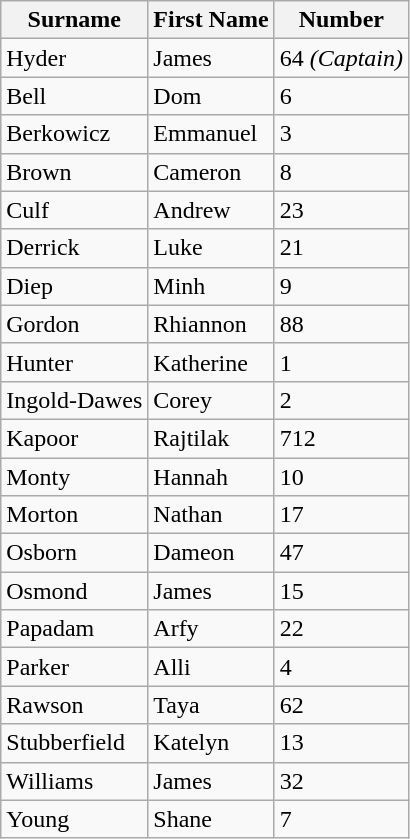<table class="wikitable mw-collapsible mw-collapsed">
<tr>
<th>Surname</th>
<th>First Name</th>
<th>Number</th>
</tr>
<tr>
<td>Hyder</td>
<td>James</td>
<td>64 <em>(Captain)</em></td>
</tr>
<tr>
<td>Bell</td>
<td>Dom</td>
<td>6</td>
</tr>
<tr>
<td>Berkowicz</td>
<td>Emmanuel</td>
<td>3</td>
</tr>
<tr>
<td>Brown</td>
<td>Cameron</td>
<td>8</td>
</tr>
<tr>
<td>Culf</td>
<td>Andrew</td>
<td>23</td>
</tr>
<tr>
<td>Derrick</td>
<td>Luke</td>
<td>21</td>
</tr>
<tr>
<td>Diep</td>
<td>Minh</td>
<td>9</td>
</tr>
<tr>
<td>Gordon</td>
<td>Rhiannon</td>
<td>88</td>
</tr>
<tr>
<td>Hunter</td>
<td>Katherine</td>
<td>1</td>
</tr>
<tr>
<td>Ingold-Dawes</td>
<td>Corey</td>
<td>2</td>
</tr>
<tr>
<td>Kapoor</td>
<td>Rajtilak</td>
<td>712</td>
</tr>
<tr>
<td>Monty</td>
<td>Hannah</td>
<td>10</td>
</tr>
<tr>
<td>Morton</td>
<td>Nathan</td>
<td>17</td>
</tr>
<tr>
<td>Osborn</td>
<td>Dameon</td>
<td>47</td>
</tr>
<tr>
<td>Osmond</td>
<td>James</td>
<td>15</td>
</tr>
<tr>
<td>Papadam</td>
<td>Arfy</td>
<td>22</td>
</tr>
<tr>
<td>Parker</td>
<td>Alli</td>
<td>4</td>
</tr>
<tr>
<td>Rawson</td>
<td>Taya</td>
<td>62</td>
</tr>
<tr>
<td>Stubberfield</td>
<td>Katelyn</td>
<td>13</td>
</tr>
<tr>
<td>Williams</td>
<td>James</td>
<td>32</td>
</tr>
<tr>
<td>Young</td>
<td>Shane</td>
<td>7</td>
</tr>
</table>
